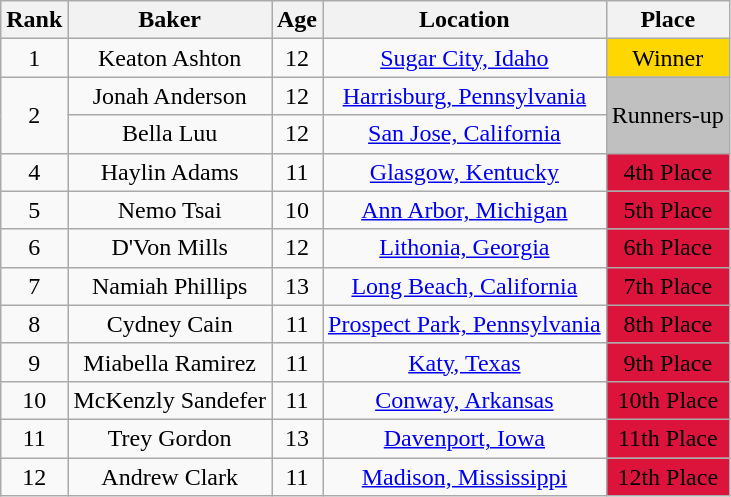<table class="wikitable" style="text-align:center;">
<tr>
<th>Rank</th>
<th>Baker</th>
<th>Age</th>
<th>Location</th>
<th>Place</th>
</tr>
<tr>
<td>1</td>
<td>Keaton Ashton</td>
<td>12</td>
<td><a href='#'>Sugar City, Idaho</a></td>
<td style="background:gold;">Winner</td>
</tr>
<tr>
<td rowspan="2">2</td>
<td>Jonah Anderson</td>
<td>12</td>
<td><a href='#'>Harrisburg, Pennsylvania</a></td>
<td rowspan="2" style="background:silver;">Runners-up</td>
</tr>
<tr>
<td>Bella Luu</td>
<td>12</td>
<td><a href='#'>San Jose, California</a></td>
</tr>
<tr>
<td>4</td>
<td>Haylin Adams</td>
<td>11</td>
<td><a href='#'>Glasgow, Kentucky</a></td>
<td style="background:crimson;">4th Place</td>
</tr>
<tr>
<td>5</td>
<td>Nemo Tsai</td>
<td>10</td>
<td><a href='#'>Ann Arbor, Michigan</a></td>
<td style="background:crimson;">5th Place</td>
</tr>
<tr>
<td>6</td>
<td>D'Von Mills</td>
<td>12</td>
<td><a href='#'>Lithonia, Georgia</a></td>
<td style="background:crimson;">6th Place</td>
</tr>
<tr>
<td>7</td>
<td>Namiah Phillips</td>
<td>13</td>
<td><a href='#'>Long Beach, California</a></td>
<td style="background:crimson;">7th Place</td>
</tr>
<tr>
<td>8</td>
<td>Cydney Cain</td>
<td>11</td>
<td><a href='#'>Prospect Park, Pennsylvania</a></td>
<td style="background:crimson;">8th Place</td>
</tr>
<tr>
<td>9</td>
<td>Miabella Ramirez</td>
<td>11</td>
<td><a href='#'>Katy, Texas</a></td>
<td style="background:crimson;">9th Place</td>
</tr>
<tr>
<td>10</td>
<td>McKenzly Sandefer</td>
<td>11</td>
<td><a href='#'>Conway, Arkansas</a></td>
<td style="background:crimson;">10th Place</td>
</tr>
<tr>
<td>11</td>
<td>Trey Gordon</td>
<td>13</td>
<td><a href='#'>Davenport, Iowa</a></td>
<td style="background:crimson;">11th Place</td>
</tr>
<tr>
<td>12</td>
<td>Andrew Clark</td>
<td>11</td>
<td><a href='#'>Madison, Mississippi</a></td>
<td style="background:crimson;">12th Place</td>
</tr>
</table>
